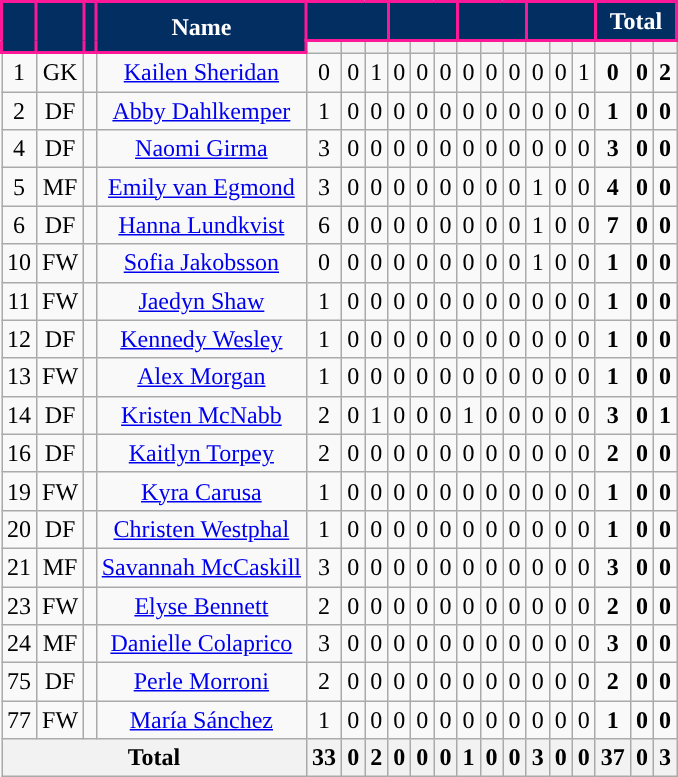<table class="wikitable sortable" style="text-align:center;">
<tr>
<th rowspan="2" style="background:#032E62; color:white; border:2px solid #FC1896;"></th>
<th rowspan="2" style="background:#032E62; color:white; border:2px solid #FC1896;"></th>
<th rowspan="2" style="background:#032E62; color:white; border:2px solid #FC1896;"></th>
<th rowspan="2" style="background:#032E62; color:white; border:2px solid #FC1896;">Name</th>
<th colspan="3" style="background:#032E62; color:white; border:2px solid #FC1896;"></th>
<th colspan="3" style="background:#032E62; color:white; border:2px solid #FC1896;"></th>
<th colspan="3" style="background:#032E62; color:white; border:2px solid #FC1896;"></th>
<th colspan="3" style="background:#032E62; color:white; border:2px solid #FC1896;"></th>
<th colspan="3" style="background:#032E62; color:white; border:2px solid #FC1896;">Total</th>
</tr>
<tr>
<th></th>
<th></th>
<th></th>
<th></th>
<th></th>
<th></th>
<th></th>
<th></th>
<th></th>
<th></th>
<th></th>
<th></th>
<th></th>
<th></th>
<th></th>
</tr>
<tr>
<td>1</td>
<td>GK</td>
<td></td>
<td><a href='#'>Kailen Sheridan</a></td>
<td>0</td>
<td>0</td>
<td>1</td>
<td>0</td>
<td>0</td>
<td>0</td>
<td>0</td>
<td>0</td>
<td>0</td>
<td>0</td>
<td>0</td>
<td>1</td>
<td><strong>0</strong></td>
<td><strong>0</strong></td>
<td><strong>2</strong></td>
</tr>
<tr>
<td>2</td>
<td>DF</td>
<td></td>
<td><a href='#'>Abby Dahlkemper</a></td>
<td>1</td>
<td>0</td>
<td>0</td>
<td>0</td>
<td>0</td>
<td>0</td>
<td>0</td>
<td>0</td>
<td>0</td>
<td>0</td>
<td>0</td>
<td>0</td>
<td><strong>1</strong></td>
<td><strong>0</strong></td>
<td><strong>0</strong></td>
</tr>
<tr>
<td>4</td>
<td>DF</td>
<td></td>
<td><a href='#'>Naomi Girma</a></td>
<td>3</td>
<td>0</td>
<td>0</td>
<td>0</td>
<td>0</td>
<td>0</td>
<td>0</td>
<td>0</td>
<td>0</td>
<td>0</td>
<td>0</td>
<td>0</td>
<td><strong>3</strong></td>
<td><strong>0</strong></td>
<td><strong>0</strong></td>
</tr>
<tr>
<td>5</td>
<td>MF</td>
<td></td>
<td><a href='#'>Emily van Egmond</a></td>
<td>3</td>
<td>0</td>
<td>0</td>
<td>0</td>
<td>0</td>
<td>0</td>
<td>0</td>
<td>0</td>
<td>0</td>
<td>1</td>
<td>0</td>
<td>0</td>
<td><strong>4</strong></td>
<td><strong>0</strong></td>
<td><strong>0</strong></td>
</tr>
<tr>
<td>6</td>
<td>DF</td>
<td></td>
<td><a href='#'>Hanna Lundkvist</a></td>
<td>6</td>
<td>0</td>
<td>0</td>
<td>0</td>
<td>0</td>
<td>0</td>
<td>0</td>
<td>0</td>
<td>0</td>
<td>1</td>
<td>0</td>
<td>0</td>
<td><strong>7</strong></td>
<td><strong>0</strong></td>
<td><strong>0</strong></td>
</tr>
<tr>
<td>10</td>
<td>FW</td>
<td></td>
<td><a href='#'>Sofia Jakobsson</a></td>
<td>0</td>
<td>0</td>
<td>0</td>
<td>0</td>
<td>0</td>
<td>0</td>
<td>0</td>
<td>0</td>
<td>0</td>
<td>1</td>
<td>0</td>
<td>0</td>
<td><strong>1</strong></td>
<td><strong>0</strong></td>
<td><strong>0</strong></td>
</tr>
<tr>
<td>11</td>
<td>FW</td>
<td></td>
<td><a href='#'>Jaedyn Shaw</a></td>
<td>1</td>
<td>0</td>
<td>0</td>
<td>0</td>
<td>0</td>
<td>0</td>
<td>0</td>
<td>0</td>
<td>0</td>
<td>0</td>
<td>0</td>
<td>0</td>
<td><strong>1</strong></td>
<td><strong>0</strong></td>
<td><strong>0</strong></td>
</tr>
<tr>
<td>12</td>
<td>DF</td>
<td></td>
<td><a href='#'>Kennedy Wesley</a></td>
<td>1</td>
<td>0</td>
<td>0</td>
<td>0</td>
<td>0</td>
<td>0</td>
<td>0</td>
<td>0</td>
<td>0</td>
<td>0</td>
<td>0</td>
<td>0</td>
<td><strong>1</strong></td>
<td><strong>0</strong></td>
<td><strong>0</strong></td>
</tr>
<tr>
<td>13</td>
<td>FW</td>
<td></td>
<td><a href='#'>Alex Morgan</a></td>
<td>1</td>
<td>0</td>
<td>0</td>
<td>0</td>
<td>0</td>
<td>0</td>
<td>0</td>
<td>0</td>
<td>0</td>
<td>0</td>
<td>0</td>
<td>0</td>
<td><strong>1</strong></td>
<td><strong>0</strong></td>
<td><strong>0</strong></td>
</tr>
<tr>
<td>14</td>
<td>DF</td>
<td></td>
<td><a href='#'>Kristen McNabb</a></td>
<td>2</td>
<td>0</td>
<td>1</td>
<td>0</td>
<td>0</td>
<td>0</td>
<td>1</td>
<td>0</td>
<td>0</td>
<td>0</td>
<td>0</td>
<td>0</td>
<td><strong>3</strong></td>
<td><strong>0</strong></td>
<td><strong>1</strong></td>
</tr>
<tr>
<td>16</td>
<td>DF</td>
<td></td>
<td><a href='#'>Kaitlyn Torpey</a></td>
<td>2</td>
<td>0</td>
<td>0</td>
<td>0</td>
<td>0</td>
<td>0</td>
<td>0</td>
<td>0</td>
<td>0</td>
<td>0</td>
<td>0</td>
<td>0</td>
<td><strong>2</strong></td>
<td><strong>0</strong></td>
<td><strong>0</strong></td>
</tr>
<tr>
<td>19</td>
<td>FW</td>
<td></td>
<td><a href='#'>Kyra Carusa</a></td>
<td>1</td>
<td>0</td>
<td>0</td>
<td>0</td>
<td>0</td>
<td>0</td>
<td>0</td>
<td>0</td>
<td>0</td>
<td>0</td>
<td>0</td>
<td>0</td>
<td><strong>1</strong></td>
<td><strong>0</strong></td>
<td><strong>0</strong></td>
</tr>
<tr>
<td>20</td>
<td>DF</td>
<td></td>
<td><a href='#'>Christen Westphal</a></td>
<td>1</td>
<td>0</td>
<td>0</td>
<td>0</td>
<td>0</td>
<td>0</td>
<td>0</td>
<td>0</td>
<td>0</td>
<td>0</td>
<td>0</td>
<td>0</td>
<td><strong>1</strong></td>
<td><strong>0</strong></td>
<td><strong>0</strong></td>
</tr>
<tr>
<td>21</td>
<td>MF</td>
<td></td>
<td><a href='#'>Savannah McCaskill</a></td>
<td>3</td>
<td>0</td>
<td>0</td>
<td>0</td>
<td>0</td>
<td>0</td>
<td>0</td>
<td>0</td>
<td>0</td>
<td>0</td>
<td>0</td>
<td>0</td>
<td><strong>3</strong></td>
<td><strong>0</strong></td>
<td><strong>0</strong></td>
</tr>
<tr>
<td>23</td>
<td>FW</td>
<td></td>
<td><a href='#'>Elyse Bennett</a></td>
<td>2</td>
<td>0</td>
<td>0</td>
<td>0</td>
<td>0</td>
<td>0</td>
<td>0</td>
<td>0</td>
<td>0</td>
<td>0</td>
<td>0</td>
<td>0</td>
<td><strong>2</strong></td>
<td><strong>0</strong></td>
<td><strong>0</strong></td>
</tr>
<tr>
<td>24</td>
<td>MF</td>
<td></td>
<td><a href='#'>Danielle Colaprico</a></td>
<td>3</td>
<td>0</td>
<td>0</td>
<td>0</td>
<td>0</td>
<td>0</td>
<td>0</td>
<td>0</td>
<td>0</td>
<td>0</td>
<td>0</td>
<td>0</td>
<td><strong>3</strong></td>
<td><strong>0</strong></td>
<td><strong>0</strong></td>
</tr>
<tr>
<td>75</td>
<td>DF</td>
<td></td>
<td><a href='#'>Perle Morroni</a></td>
<td>2</td>
<td>0</td>
<td>0</td>
<td>0</td>
<td>0</td>
<td>0</td>
<td>0</td>
<td>0</td>
<td>0</td>
<td>0</td>
<td>0</td>
<td>0</td>
<td><strong>2</strong></td>
<td><strong>0</strong></td>
<td><strong>0</strong></td>
</tr>
<tr>
<td>77</td>
<td>FW</td>
<td></td>
<td><a href='#'>María Sánchez</a></td>
<td>1</td>
<td>0</td>
<td>0</td>
<td>0</td>
<td>0</td>
<td>0</td>
<td>0</td>
<td>0</td>
<td>0</td>
<td>0</td>
<td>0</td>
<td>0</td>
<td><strong>1</strong></td>
<td><strong>0</strong></td>
<td><strong>0</strong></td>
</tr>
<tr>
<th colspan="4">Total</th>
<th>33</th>
<th>0</th>
<th>2</th>
<th>0</th>
<th>0</th>
<th>0</th>
<th>1</th>
<th>0</th>
<th>0</th>
<th>3</th>
<th>0</th>
<th>0</th>
<th>37</th>
<th><strong>0</strong></th>
<th>3</th>
</tr>
</table>
